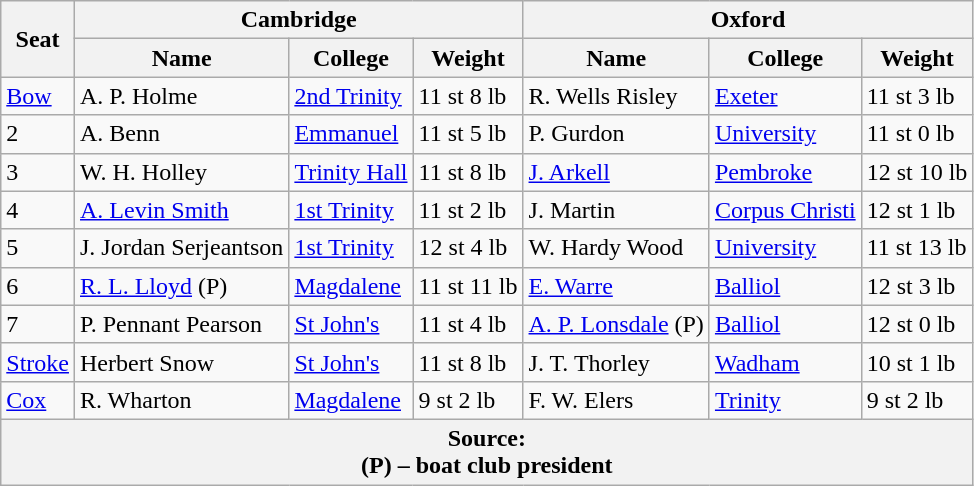<table class=wikitable>
<tr>
<th rowspan="2">Seat</th>
<th colspan="3">Cambridge <br> </th>
<th colspan="3">Oxford <br> </th>
</tr>
<tr>
<th>Name</th>
<th>College</th>
<th>Weight</th>
<th>Name</th>
<th>College</th>
<th>Weight</th>
</tr>
<tr>
<td><a href='#'>Bow</a></td>
<td>A. P. Holme</td>
<td><a href='#'>2nd Trinity</a></td>
<td>11 st 8 lb</td>
<td>R. Wells Risley</td>
<td><a href='#'>Exeter</a></td>
<td>11 st 3 lb</td>
</tr>
<tr>
<td>2</td>
<td>A. Benn</td>
<td><a href='#'>Emmanuel</a></td>
<td>11 st 5 lb</td>
<td>P. Gurdon</td>
<td><a href='#'>University</a></td>
<td>11 st 0 lb</td>
</tr>
<tr>
<td>3</td>
<td>W. H. Holley</td>
<td><a href='#'>Trinity Hall</a></td>
<td>11 st 8 lb</td>
<td><a href='#'>J. Arkell</a></td>
<td><a href='#'>Pembroke</a></td>
<td>12 st 10 lb</td>
</tr>
<tr>
<td>4</td>
<td><a href='#'>A. Levin Smith</a></td>
<td><a href='#'>1st Trinity</a></td>
<td>11 st 2 lb</td>
<td>J. Martin</td>
<td><a href='#'>Corpus Christi</a></td>
<td>12 st 1 lb</td>
</tr>
<tr>
<td>5</td>
<td>J. Jordan Serjeantson</td>
<td><a href='#'>1st Trinity</a></td>
<td>12 st 4 lb</td>
<td>W. Hardy Wood</td>
<td><a href='#'>University</a></td>
<td>11 st 13 lb</td>
</tr>
<tr>
<td>6</td>
<td><a href='#'>R. L. Lloyd</a> (P)</td>
<td><a href='#'>Magdalene</a></td>
<td>11 st 11 lb</td>
<td><a href='#'>E. Warre</a></td>
<td><a href='#'>Balliol</a></td>
<td>12 st 3 lb</td>
</tr>
<tr>
<td>7</td>
<td>P. Pennant Pearson</td>
<td><a href='#'>St John's</a></td>
<td>11 st 4 lb</td>
<td><a href='#'>A. P. Lonsdale</a> (P)</td>
<td><a href='#'>Balliol</a></td>
<td>12 st 0 lb</td>
</tr>
<tr>
<td><a href='#'>Stroke</a></td>
<td>Herbert Snow</td>
<td><a href='#'>St John's</a></td>
<td>11 st 8 lb</td>
<td>J. T. Thorley</td>
<td><a href='#'>Wadham</a></td>
<td>10 st 1 lb</td>
</tr>
<tr>
<td><a href='#'>Cox</a></td>
<td>R. Wharton</td>
<td><a href='#'>Magdalene</a></td>
<td>9 st 2 lb</td>
<td>F. W. Elers</td>
<td><a href='#'>Trinity</a></td>
<td>9 st 2 lb</td>
</tr>
<tr>
<th colspan="9">Source:<br>(P) – boat club president</th>
</tr>
</table>
